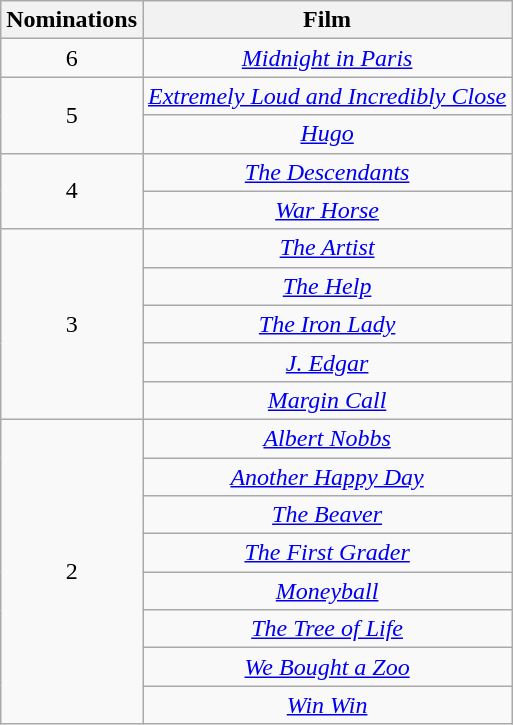<table class="wikitable plainrowheaders" style="text-align:center;">
<tr>
<th scope="col" style="width:55px;">Nominations</th>
<th scope="col" style="text-align:center;">Film</th>
</tr>
<tr>
<td rowspan="1" scope="row" style="text-align:center">6</td>
<td><em><a href='#'>Midnight in Paris</a></em></td>
</tr>
<tr>
<td scope=row rowspan=2 style="text-align:center;">5</td>
<td><em><a href='#'>Extremely Loud and Incredibly Close</a></em></td>
</tr>
<tr>
<td><em><a href='#'>Hugo</a></em></td>
</tr>
<tr>
<td scope=row rowspan=2 style="text-align:center;">4</td>
<td><em><a href='#'>The Descendants</a></em></td>
</tr>
<tr>
<td><em><a href='#'>War Horse</a></em></td>
</tr>
<tr>
<td scope=row rowspan=5 style="text-align:center;">3</td>
<td><em><a href='#'>The Artist</a></em></td>
</tr>
<tr>
<td><em><a href='#'>The Help</a></em></td>
</tr>
<tr>
<td><em><a href='#'>The Iron Lady</a></em></td>
</tr>
<tr>
<td><em><a href='#'>J. Edgar</a></em></td>
</tr>
<tr>
<td><em><a href='#'>Margin Call</a></em></td>
</tr>
<tr>
<td scope=row rowspan=8 style="text-align:center;">2</td>
<td><em><a href='#'>Albert Nobbs</a></em></td>
</tr>
<tr>
<td><em><a href='#'>Another Happy Day</a></em></td>
</tr>
<tr>
<td><em><a href='#'>The Beaver</a></em></td>
</tr>
<tr>
<td><em><a href='#'>The First Grader</a></em></td>
</tr>
<tr>
<td><em><a href='#'>Moneyball</a></em></td>
</tr>
<tr>
<td><em><a href='#'>The Tree of Life</a></em></td>
</tr>
<tr>
<td><em><a href='#'>We Bought a Zoo</a></em></td>
</tr>
<tr>
<td><em><a href='#'>Win Win</a></em></td>
</tr>
</table>
